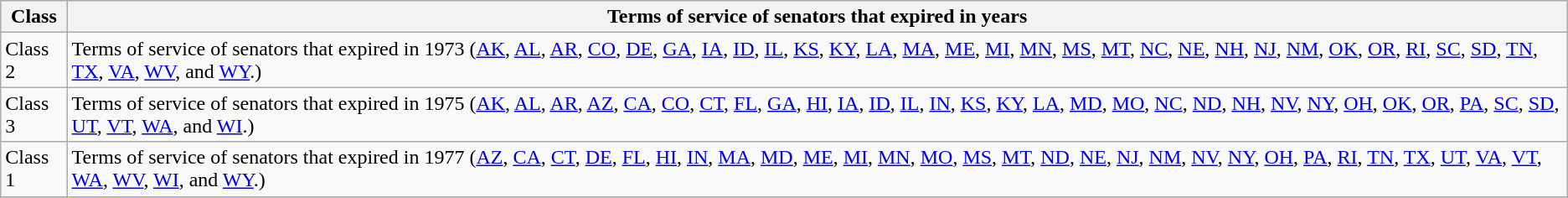<table class="wikitable sortable">
<tr valign=bottom>
<th>Class</th>
<th>Terms of service of senators that expired in years</th>
</tr>
<tr>
<td>Class 2</td>
<td>Terms of service of senators that expired in 1973 (<a href='#'>AK</a>, <a href='#'>AL</a>, <a href='#'>AR</a>, <a href='#'>CO</a>, <a href='#'>DE</a>, <a href='#'>GA</a>, <a href='#'>IA</a>, <a href='#'>ID</a>, <a href='#'>IL</a>, <a href='#'>KS</a>, <a href='#'>KY</a>, <a href='#'>LA</a>, <a href='#'>MA</a>, <a href='#'>ME</a>, <a href='#'>MI</a>, <a href='#'>MN</a>, <a href='#'>MS</a>, <a href='#'>MT</a>, <a href='#'>NC</a>, <a href='#'>NE</a>, <a href='#'>NH</a>, <a href='#'>NJ</a>, <a href='#'>NM</a>, <a href='#'>OK</a>, <a href='#'>OR</a>, <a href='#'>RI</a>, <a href='#'>SC</a>, <a href='#'>SD</a>, <a href='#'>TN</a>, <a href='#'>TX</a>, <a href='#'>VA</a>, <a href='#'>WV</a>, and <a href='#'>WY</a>.)</td>
</tr>
<tr>
<td>Class 3</td>
<td>Terms of service of senators that expired in 1975 (<a href='#'>AK</a>, <a href='#'>AL</a>, <a href='#'>AR</a>, <a href='#'>AZ</a>, <a href='#'>CA</a>, <a href='#'>CO</a>, <a href='#'>CT</a>, <a href='#'>FL</a>, <a href='#'>GA</a>, <a href='#'>HI</a>, <a href='#'>IA</a>, <a href='#'>ID</a>, <a href='#'>IL</a>, <a href='#'>IN</a>,  <a href='#'>KS</a>, <a href='#'>KY</a>, <a href='#'>LA</a>, <a href='#'>MD</a>, <a href='#'>MO</a>, <a href='#'>NC</a>, <a href='#'>ND</a>, <a href='#'>NH</a>, <a href='#'>NV</a>, <a href='#'>NY</a>, <a href='#'>OH</a>, <a href='#'>OK</a>, <a href='#'>OR</a>, <a href='#'>PA</a>, <a href='#'>SC</a>, <a href='#'>SD</a>, <a href='#'>UT</a>, <a href='#'>VT</a>, <a href='#'>WA</a>, and <a href='#'>WI</a>.)</td>
</tr>
<tr>
<td>Class 1</td>
<td>Terms of service of senators that expired in 1977 (<a href='#'>AZ</a>, <a href='#'>CA</a>, <a href='#'>CT</a>, <a href='#'>DE</a>, <a href='#'>FL</a>, <a href='#'>HI</a>, <a href='#'>IN</a>, <a href='#'>MA</a>, <a href='#'>MD</a>, <a href='#'>ME</a>, <a href='#'>MI</a>, <a href='#'>MN</a>, <a href='#'>MO</a>, <a href='#'>MS</a>, <a href='#'>MT</a>, <a href='#'>ND</a>, <a href='#'>NE</a>, <a href='#'>NJ</a>, <a href='#'>NM</a>, <a href='#'>NV</a>, <a href='#'>NY</a>, <a href='#'>OH</a>, <a href='#'>PA</a>, <a href='#'>RI</a>, <a href='#'>TN</a>, <a href='#'>TX</a>, <a href='#'>UT</a>, <a href='#'>VA</a>, <a href='#'>VT</a>, <a href='#'>WA</a>, <a href='#'>WV</a>, <a href='#'>WI</a>, and <a href='#'>WY</a>.)</td>
</tr>
<tr>
</tr>
</table>
